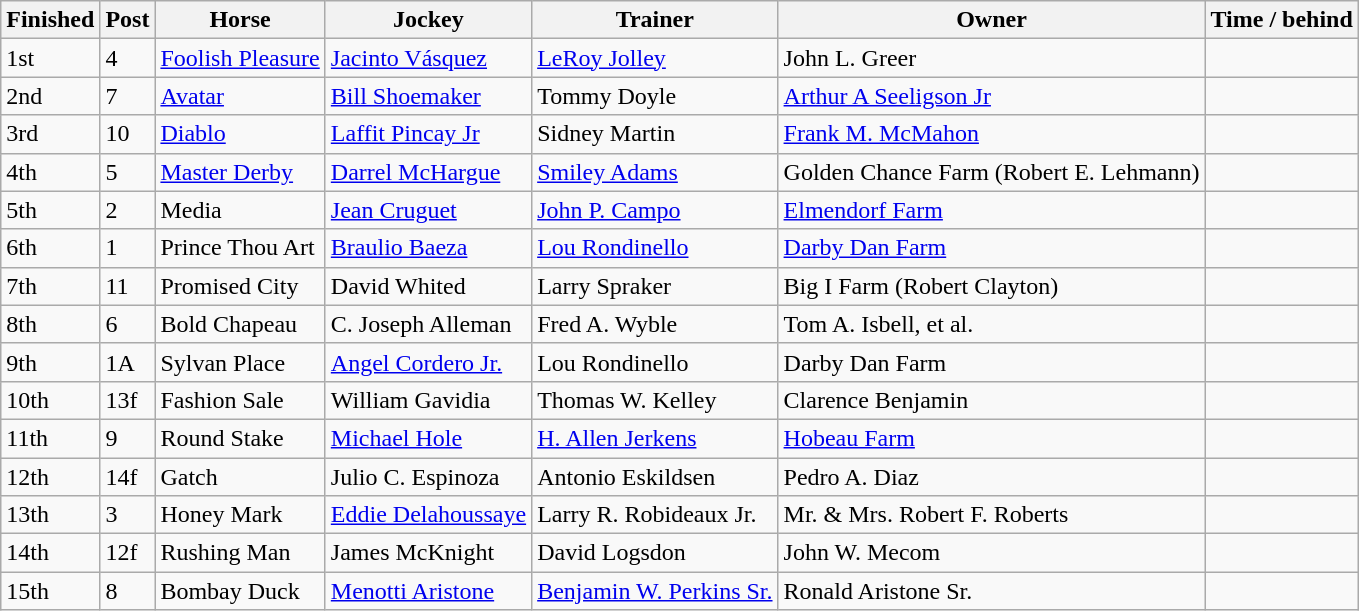<table class="wikitable">
<tr>
<th>Finished</th>
<th>Post</th>
<th>Horse</th>
<th>Jockey</th>
<th>Trainer</th>
<th>Owner</th>
<th>Time / behind</th>
</tr>
<tr>
<td>1st</td>
<td>4</td>
<td><a href='#'>Foolish Pleasure</a></td>
<td><a href='#'>Jacinto Vásquez</a></td>
<td><a href='#'>LeRoy Jolley</a></td>
<td>John L. Greer</td>
<td></td>
</tr>
<tr>
<td>2nd</td>
<td>7</td>
<td><a href='#'>Avatar</a></td>
<td><a href='#'>Bill Shoemaker</a></td>
<td>Tommy Doyle</td>
<td><a href='#'>Arthur A Seeligson Jr</a></td>
<td></td>
</tr>
<tr>
<td>3rd</td>
<td>10</td>
<td><a href='#'>Diablo</a></td>
<td><a href='#'>Laffit Pincay Jr</a></td>
<td>Sidney Martin</td>
<td><a href='#'>Frank M. McMahon</a></td>
<td></td>
</tr>
<tr>
<td>4th</td>
<td>5</td>
<td><a href='#'>Master Derby</a></td>
<td><a href='#'>Darrel McHargue</a></td>
<td><a href='#'>Smiley Adams</a></td>
<td>Golden Chance Farm (Robert E. Lehmann)</td>
<td></td>
</tr>
<tr>
<td>5th</td>
<td>2</td>
<td>Media</td>
<td><a href='#'>Jean Cruguet</a></td>
<td><a href='#'>John P. Campo</a></td>
<td><a href='#'>Elmendorf Farm</a></td>
<td></td>
</tr>
<tr>
<td>6th</td>
<td>1</td>
<td>Prince Thou Art</td>
<td><a href='#'>Braulio Baeza</a></td>
<td><a href='#'>Lou Rondinello</a></td>
<td><a href='#'>Darby Dan Farm</a></td>
<td></td>
</tr>
<tr>
<td>7th</td>
<td>11</td>
<td>Promised City</td>
<td>David Whited</td>
<td>Larry Spraker</td>
<td>Big I Farm (Robert Clayton)</td>
<td></td>
</tr>
<tr>
<td>8th</td>
<td>6</td>
<td>Bold Chapeau</td>
<td>C. Joseph Alleman</td>
<td>Fred A. Wyble</td>
<td>Tom A. Isbell, et al.</td>
<td></td>
</tr>
<tr>
<td>9th</td>
<td>1A</td>
<td>Sylvan Place</td>
<td><a href='#'>Angel Cordero Jr.</a></td>
<td>Lou Rondinello</td>
<td>Darby Dan Farm</td>
<td></td>
</tr>
<tr>
<td>10th</td>
<td>13f</td>
<td>Fashion Sale</td>
<td>William Gavidia</td>
<td>Thomas W. Kelley</td>
<td>Clarence Benjamin</td>
<td></td>
</tr>
<tr>
<td>11th</td>
<td>9</td>
<td>Round Stake</td>
<td><a href='#'>Michael Hole</a></td>
<td><a href='#'>H. Allen Jerkens</a></td>
<td><a href='#'>Hobeau Farm</a></td>
<td></td>
</tr>
<tr>
<td>12th</td>
<td>14f</td>
<td>Gatch</td>
<td>Julio C. Espinoza</td>
<td>Antonio Eskildsen</td>
<td>Pedro A. Diaz</td>
<td></td>
</tr>
<tr>
<td>13th</td>
<td>3</td>
<td>Honey Mark</td>
<td><a href='#'>Eddie Delahoussaye</a></td>
<td>Larry R. Robideaux Jr.</td>
<td>Mr. & Mrs. Robert F. Roberts</td>
<td></td>
</tr>
<tr>
<td>14th</td>
<td>12f</td>
<td>Rushing Man</td>
<td>James McKnight</td>
<td>David Logsdon</td>
<td>John W. Mecom</td>
<td></td>
</tr>
<tr>
<td>15th</td>
<td>8</td>
<td>Bombay Duck</td>
<td><a href='#'>Menotti Aristone</a></td>
<td><a href='#'>Benjamin W. Perkins Sr.</a></td>
<td>Ronald Aristone Sr.</td>
<td></td>
</tr>
</table>
